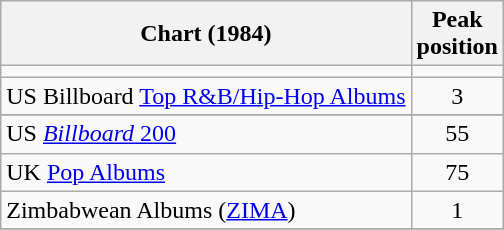<table class="wikitable sortable plainrowheaders" style="text-align:left;">
<tr>
<th scope="col">Chart (1984)</th>
<th scope="col">Peak<br> position</th>
</tr>
<tr>
<td></td>
</tr>
<tr>
<td>US Billboard <a href='#'>Top R&B/Hip-Hop Albums</a></td>
<td align="center">3</td>
</tr>
<tr>
</tr>
<tr>
<td>US <a href='#'><em>Billboard</em> 200</a></td>
<td align="center">55</td>
</tr>
<tr>
<td>UK <a href='#'>Pop Albums</a></td>
<td align="center">75</td>
</tr>
<tr>
<td>Zimbabwean Albums (<a href='#'>ZIMA</a>)</td>
<td align="center">1</td>
</tr>
<tr>
</tr>
</table>
